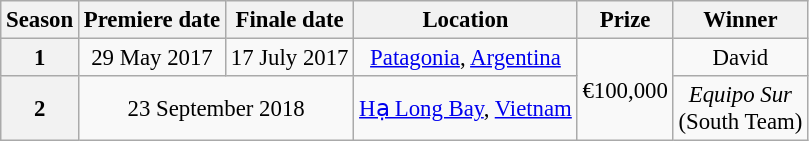<table class="wikitable" style="font-size:95%; text-align:center">
<tr>
<th>Season</th>
<th>Premiere date</th>
<th>Finale date</th>
<th>Location</th>
<th>Prize</th>
<th>Winner</th>
</tr>
<tr>
<th>1</th>
<td>29 May 2017</td>
<td>17 July 2017</td>
<td><a href='#'>Patagonia</a>, <a href='#'>Argentina</a></td>
<td rowspan="2">€100,000</td>
<td>David</td>
</tr>
<tr>
<th>2</th>
<td colspan="2">23 September 2018</td>
<td><a href='#'>Hạ Long Bay</a>, <a href='#'>Vietnam</a></td>
<td><em>Equipo Sur</em><br>(South Team)</td>
</tr>
</table>
